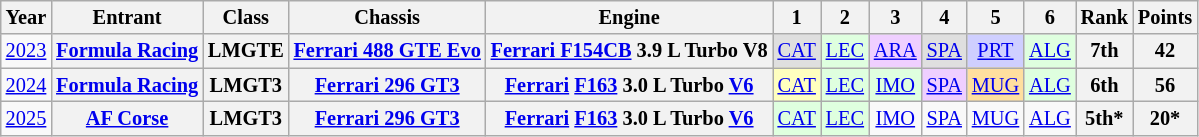<table class="wikitable" style="text-align:center; font-size:85%">
<tr>
<th>Year</th>
<th>Entrant</th>
<th>Class</th>
<th>Chassis</th>
<th>Engine</th>
<th>1</th>
<th>2</th>
<th>3</th>
<th>4</th>
<th>5</th>
<th>6</th>
<th>Rank</th>
<th>Points</th>
</tr>
<tr>
<td><a href='#'>2023</a></td>
<th nowrap><a href='#'>Formula Racing</a></th>
<th>LMGTE</th>
<th nowrap><a href='#'>Ferrari 488 GTE Evo</a></th>
<th nowrap><a href='#'>Ferrari F154CB</a> 3.9 L Turbo V8</th>
<td style="background:#DFDFDF;"><a href='#'>CAT</a><br></td>
<td style="background:#DFFFDF;"><a href='#'>LEC</a><br></td>
<td style="background:#EFCFFF;"><a href='#'>ARA</a><br></td>
<td style="background:#DFDFDF;"><a href='#'>SPA</a><br></td>
<td style="background:#CFCFFF;"><a href='#'>PRT</a><br></td>
<td style="background:#DFFFDF;"><a href='#'>ALG</a><br></td>
<th>7th</th>
<th>42</th>
</tr>
<tr>
<td><a href='#'>2024</a></td>
<th nowrap><a href='#'>Formula Racing</a></th>
<th>LMGT3</th>
<th nowrap><a href='#'>Ferrari 296 GT3</a></th>
<th nowrap><a href='#'>Ferrari</a> <a href='#'>F163</a> 3.0 L Turbo <a href='#'>V6</a></th>
<td style="background:#FFFFBF;"><a href='#'>CAT</a><br></td>
<td style="background:#DFFFDF;"><a href='#'>LEC</a><br></td>
<td style="background:#DFFFDF;"><a href='#'>IMO</a><br></td>
<td style="background:#EFCFFF;"><a href='#'>SPA</a><br></td>
<td style="background:#FFDF9F;"><a href='#'>MUG</a><br></td>
<td style="background:#DFFFDF;"><a href='#'>ALG</a><br></td>
<th>6th</th>
<th>56</th>
</tr>
<tr>
<td><a href='#'>2025</a></td>
<th nowrap><a href='#'>AF Corse</a></th>
<th>LMGT3</th>
<th nowrap><a href='#'>Ferrari 296 GT3</a></th>
<th nowrap><a href='#'>Ferrari</a> <a href='#'>F163</a> 3.0 L Turbo <a href='#'>V6</a></th>
<td style="background:#DFFFDF;"><a href='#'>CAT</a><br></td>
<td style="background:#DFFFDF;"><a href='#'>LEC</a><br></td>
<td style="background:#;"><a href='#'>IMO</a><br></td>
<td style="background:#;"><a href='#'>SPA</a><br></td>
<td style="background:#;"><a href='#'>MUG</a><br></td>
<td style="background:#;"><a href='#'>ALG</a><br></td>
<th>5th*</th>
<th>20*</th>
</tr>
</table>
